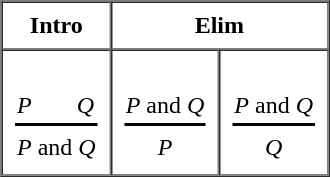<table border="1" cellpadding="6" cellspacing="0" align="center">
<tr>
<th>Intro</th>
<th colspan="2">Elim</th>
</tr>
<tr>
<td><br><table border="0">
<tr>
<td><var>P</var></td>
<td>  </td>
<td>  </td>
<td><var>Q</var></td>
</tr>
<tr>
<td colspan="4" style="border-top:2px solid black;"></td>
</tr>
<tr>
<td colspan="4" align="center"><var>P</var> and <var>Q</var></td>
</tr>
</table>
</td>
<td><br><table border="0">
<tr>
<td><var>P</var> and <var>Q</var></td>
</tr>
<tr>
<td style="border-top:2px solid black;"></td>
</tr>
<tr>
<td align="center"><var>P</var></td>
</tr>
</table>
</td>
<td><br><table border="0">
<tr>
<td><var>P</var> and <var>Q</var></td>
</tr>
<tr>
<td style="border-top:2px solid black;"></td>
</tr>
<tr>
<td align="center"><var>Q</var></td>
</tr>
</table>
</td>
</tr>
</table>
